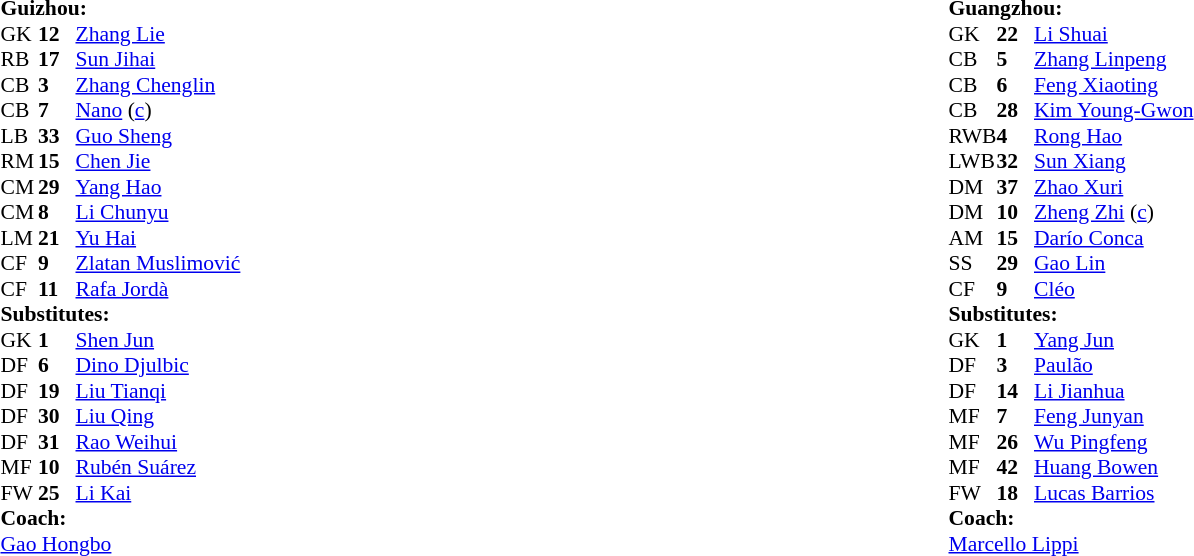<table width="100%">
<tr>
<td valign="top" width="45%"><br><table style="font-size: 90%" cellspacing="0" cellpadding="0">
<tr>
<td colspan="4"><strong>Guizhou:</strong></td>
</tr>
<tr>
<th width="25"></th>
<th width="25"></th>
</tr>
<tr>
<td>GK</td>
<td><strong>12</strong></td>
<td> <a href='#'>Zhang Lie</a></td>
</tr>
<tr>
<td>RB</td>
<td><strong>17</strong></td>
<td> <a href='#'>Sun Jihai</a></td>
<td></td>
<td></td>
</tr>
<tr>
<td>CB</td>
<td><strong>3</strong></td>
<td> <a href='#'>Zhang Chenglin</a></td>
</tr>
<tr>
<td>CB</td>
<td><strong>7</strong></td>
<td> <a href='#'>Nano</a> (<a href='#'>c</a>)</td>
</tr>
<tr>
<td>LB</td>
<td><strong>33</strong></td>
<td> <a href='#'>Guo Sheng</a></td>
</tr>
<tr>
<td>RM</td>
<td><strong>15</strong></td>
<td> <a href='#'>Chen Jie</a></td>
<td></td>
<td></td>
</tr>
<tr>
<td>CM</td>
<td><strong>29</strong></td>
<td> <a href='#'>Yang Hao</a></td>
</tr>
<tr>
<td>CM</td>
<td><strong>8</strong></td>
<td> <a href='#'>Li Chunyu</a></td>
<td></td>
<td></td>
</tr>
<tr>
<td>LM</td>
<td><strong>21</strong></td>
<td> <a href='#'>Yu Hai</a></td>
</tr>
<tr>
<td>CF</td>
<td><strong>9</strong></td>
<td> <a href='#'>Zlatan Muslimović</a></td>
<td></td>
</tr>
<tr>
<td>CF</td>
<td><strong>11</strong></td>
<td> <a href='#'>Rafa Jordà</a></td>
</tr>
<tr>
<td colspan=4><strong>Substitutes:</strong></td>
</tr>
<tr>
<td>GK</td>
<td><strong>1</strong></td>
<td> <a href='#'>Shen Jun</a></td>
</tr>
<tr>
<td>DF</td>
<td><strong>6</strong></td>
<td> <a href='#'>Dino Djulbic</a></td>
<td></td>
<td></td>
</tr>
<tr>
<td>DF</td>
<td><strong>19</strong></td>
<td> <a href='#'>Liu Tianqi</a></td>
</tr>
<tr>
<td>DF</td>
<td><strong>30</strong></td>
<td> <a href='#'>Liu Qing</a></td>
</tr>
<tr>
<td>DF</td>
<td><strong>31</strong></td>
<td> <a href='#'>Rao Weihui</a></td>
<td></td>
<td></td>
</tr>
<tr>
<td>MF</td>
<td><strong>10</strong></td>
<td> <a href='#'>Rubén Suárez</a></td>
</tr>
<tr>
<td>FW</td>
<td><strong>25</strong></td>
<td> <a href='#'>Li Kai</a></td>
<td></td>
<td></td>
</tr>
<tr>
<td colspan=4><strong>Coach:</strong></td>
</tr>
<tr>
<td colspan="4"> <a href='#'>Gao Hongbo</a></td>
</tr>
</table>
</td>
<td valign="top"></td>
<td valign="top" width="50%"><br><table style="font-size: 90%" cellspacing="0" cellpadding="0">
<tr>
<td colspan="4"><strong>Guangzhou:</strong></td>
</tr>
<tr>
<th width="25"></th>
<th width="25"></th>
</tr>
<tr>
<td>GK</td>
<td><strong>22</strong></td>
<td> <a href='#'>Li Shuai</a></td>
</tr>
<tr>
<td>CB</td>
<td><strong>5</strong></td>
<td> <a href='#'>Zhang Linpeng</a></td>
</tr>
<tr>
<td>CB</td>
<td><strong>6</strong></td>
<td> <a href='#'>Feng Xiaoting</a></td>
</tr>
<tr>
<td>CB</td>
<td><strong>28</strong></td>
<td> <a href='#'>Kim Young-Gwon</a></td>
</tr>
<tr>
<td>RWB</td>
<td><strong>4</strong></td>
<td> <a href='#'>Rong Hao</a></td>
<td></td>
<td></td>
</tr>
<tr>
<td>LWB</td>
<td><strong>32</strong></td>
<td> <a href='#'>Sun Xiang</a></td>
</tr>
<tr>
<td>DM</td>
<td><strong>37</strong></td>
<td> <a href='#'>Zhao Xuri</a></td>
<td></td>
<td></td>
</tr>
<tr>
<td>DM</td>
<td><strong>10</strong></td>
<td> <a href='#'>Zheng Zhi</a> (<a href='#'>c</a>)</td>
</tr>
<tr>
<td>AM</td>
<td><strong>15</strong></td>
<td> <a href='#'>Darío Conca</a></td>
</tr>
<tr>
<td>SS</td>
<td><strong>29</strong></td>
<td>  <a href='#'>Gao Lin</a></td>
<td></td>
</tr>
<tr>
<td>CF</td>
<td><strong>9</strong></td>
<td> <a href='#'>Cléo</a></td>
<td></td>
<td></td>
</tr>
<tr>
<td colspan=4><strong>Substitutes:</strong></td>
</tr>
<tr>
<td>GK</td>
<td><strong>1</strong></td>
<td> <a href='#'>Yang Jun</a></td>
</tr>
<tr>
<td>DF</td>
<td><strong>3</strong></td>
<td> <a href='#'>Paulão</a></td>
</tr>
<tr>
<td>DF</td>
<td><strong>14</strong></td>
<td> <a href='#'>Li Jianhua</a></td>
</tr>
<tr>
<td>MF</td>
<td><strong>7</strong></td>
<td> <a href='#'>Feng Junyan</a></td>
<td></td>
<td></td>
</tr>
<tr>
<td>MF</td>
<td><strong>26</strong></td>
<td> <a href='#'>Wu Pingfeng</a></td>
</tr>
<tr>
<td>MF</td>
<td><strong>42</strong></td>
<td> <a href='#'>Huang Bowen</a></td>
<td></td>
<td></td>
</tr>
<tr>
<td>FW</td>
<td><strong>18</strong></td>
<td> <a href='#'>Lucas Barrios</a></td>
<td></td>
<td></td>
</tr>
<tr>
<td colspan=4><strong>Coach:</strong></td>
</tr>
<tr>
<td colspan="4"> <a href='#'>Marcello Lippi</a></td>
</tr>
</table>
</td>
</tr>
<tr>
</tr>
</table>
